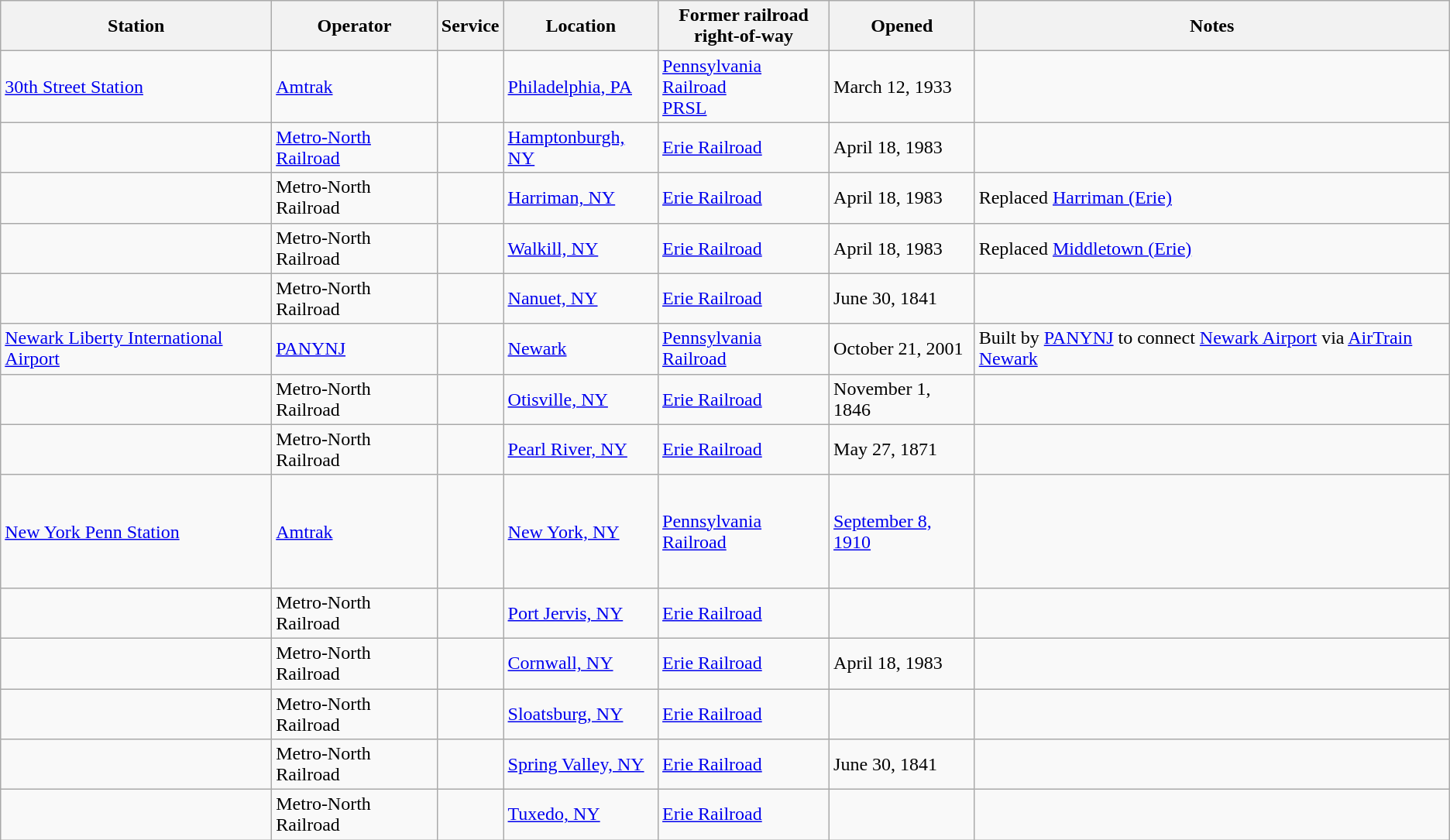<table class="wikitable sortable">
<tr>
<th>Station</th>
<th>Operator</th>
<th>Service</th>
<th>Location</th>
<th>Former railroad<br>right-of-way</th>
<th>Opened</th>
<th>Notes</th>
</tr>
<tr>
<td><a href='#'>30th Street Station</a> </td>
<td><a href='#'>Amtrak</a></td>
<td></td>
<td><a href='#'>Philadelphia, PA</a></td>
<td><a href='#'>Pennsylvania Railroad</a><br><a href='#'>PRSL</a></td>
<td>March 12, 1933</td>
<td></td>
</tr>
<tr>
<td> </td>
<td><a href='#'>Metro-North Railroad</a></td>
<td></td>
<td><a href='#'>Hamptonburgh, NY</a></td>
<td><a href='#'>Erie Railroad</a></td>
<td>April 18, 1983</td>
<td></td>
</tr>
<tr>
<td> </td>
<td>Metro-North Railroad</td>
<td></td>
<td><a href='#'>Harriman, NY</a></td>
<td><a href='#'>Erie Railroad</a></td>
<td>April 18, 1983</td>
<td>Replaced <a href='#'>Harriman (Erie)</a></td>
</tr>
<tr>
<td> </td>
<td>Metro-North Railroad</td>
<td></td>
<td><a href='#'>Walkill, NY</a></td>
<td><a href='#'>Erie Railroad</a></td>
<td>April 18, 1983</td>
<td>Replaced <a href='#'>Middletown (Erie)</a></td>
</tr>
<tr>
<td> </td>
<td>Metro-North Railroad</td>
<td></td>
<td><a href='#'>Nanuet, NY</a></td>
<td><a href='#'>Erie Railroad</a></td>
<td>June 30, 1841</td>
<td></td>
</tr>
<tr>
<td><a href='#'>Newark Liberty International Airport</a> </td>
<td><a href='#'>PANYNJ</a></td>
<td><br></td>
<td><a href='#'>Newark</a></td>
<td><a href='#'>Pennsylvania Railroad</a></td>
<td>October 21, 2001</td>
<td>Built by <a href='#'>PANYNJ</a> to connect <a href='#'>Newark Airport</a> via <a href='#'>AirTrain Newark</a></td>
</tr>
<tr>
<td></td>
<td>Metro-North Railroad</td>
<td></td>
<td><a href='#'>Otisville, NY</a></td>
<td><a href='#'>Erie Railroad</a></td>
<td>November 1, 1846</td>
<td></td>
</tr>
<tr>
<td> </td>
<td>Metro-North Railroad</td>
<td></td>
<td><a href='#'>Pearl River, NY</a></td>
<td><a href='#'>Erie Railroad</a></td>
<td>May 27, 1871</td>
<td></td>
</tr>
<tr>
<td><a href='#'>New York Penn Station</a> </td>
<td><a href='#'>Amtrak</a></td>
<td><br><br><br><br><br></td>
<td><a href='#'>New York, NY</a></td>
<td><a href='#'>Pennsylvania Railroad</a></td>
<td><a href='#'>September 8, 1910</a></td>
<td></td>
</tr>
<tr>
<td> </td>
<td>Metro-North Railroad</td>
<td></td>
<td><a href='#'>Port Jervis, NY</a></td>
<td><a href='#'>Erie Railroad</a></td>
<td></td>
<td></td>
</tr>
<tr>
<td> </td>
<td>Metro-North Railroad</td>
<td></td>
<td><a href='#'>Cornwall, NY</a></td>
<td><a href='#'>Erie Railroad</a></td>
<td>April 18, 1983</td>
<td></td>
</tr>
<tr>
<td></td>
<td>Metro-North Railroad</td>
<td></td>
<td><a href='#'>Sloatsburg, NY</a></td>
<td><a href='#'>Erie Railroad</a></td>
<td></td>
<td></td>
</tr>
<tr>
<td> </td>
<td>Metro-North Railroad</td>
<td></td>
<td><a href='#'>Spring Valley, NY</a></td>
<td><a href='#'>Erie Railroad</a></td>
<td>June 30, 1841</td>
<td></td>
</tr>
<tr>
<td></td>
<td>Metro-North Railroad</td>
<td></td>
<td><a href='#'>Tuxedo, NY</a></td>
<td><a href='#'>Erie Railroad</a></td>
<td></td>
<td></td>
</tr>
</table>
